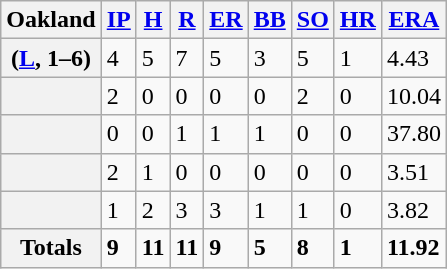<table class="wikitable sortable plainrowheaders">
<tr>
<th>Oakland</th>
<th><a href='#'>IP</a></th>
<th><a href='#'>H</a></th>
<th><a href='#'>R</a></th>
<th><a href='#'>ER</a></th>
<th><a href='#'>BB</a></th>
<th><a href='#'>SO</a></th>
<th><a href='#'>HR</a></th>
<th><a href='#'>ERA</a></th>
</tr>
<tr>
<th scope="row"> (<a href='#'>L</a>, 1–6)</th>
<td>4</td>
<td>5</td>
<td>7</td>
<td>5</td>
<td>3</td>
<td>5</td>
<td>1</td>
<td>4.43</td>
</tr>
<tr>
<th scope="row"></th>
<td>2</td>
<td>0</td>
<td>0</td>
<td>0</td>
<td>0</td>
<td>2</td>
<td>0</td>
<td>10.04</td>
</tr>
<tr>
<th scope="row"></th>
<td>0</td>
<td>0</td>
<td>1</td>
<td>1</td>
<td>1</td>
<td>0</td>
<td>0</td>
<td>37.80</td>
</tr>
<tr>
<th scope="row"></th>
<td>2</td>
<td>1</td>
<td>0</td>
<td>0</td>
<td>0</td>
<td>0</td>
<td>0</td>
<td>3.51</td>
</tr>
<tr>
<th scope="row"></th>
<td>1</td>
<td>2</td>
<td>3</td>
<td>3</td>
<td>1</td>
<td>1</td>
<td>0</td>
<td>3.82</td>
</tr>
<tr class="sortbottom">
<th scope="row"><strong>Totals</strong></th>
<td><strong>9</strong></td>
<td><strong>11</strong></td>
<td><strong>11</strong></td>
<td><strong>9</strong></td>
<td><strong>5</strong></td>
<td><strong>8</strong></td>
<td><strong>1</strong></td>
<td><strong>11.92</strong></td>
</tr>
</table>
